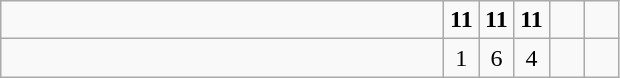<table class="wikitable">
<tr>
<td style="width:18em"></td>
<td align=center style="width:1em"><strong>11</strong></td>
<td align=center style="width:1em"><strong>11</strong></td>
<td align=center style="width:1em"><strong>11</strong></td>
<td align=center style="width:1em"></td>
<td align=center style="width:1em"></td>
</tr>
<tr>
<td style="width:18em"></td>
<td align=center style="width:1em">1</td>
<td align=center style="width:1em">6</td>
<td align=center style="width:1em">4</td>
<td align=center style="width:1em"></td>
<td align=center style="width:1em"></td>
</tr>
</table>
